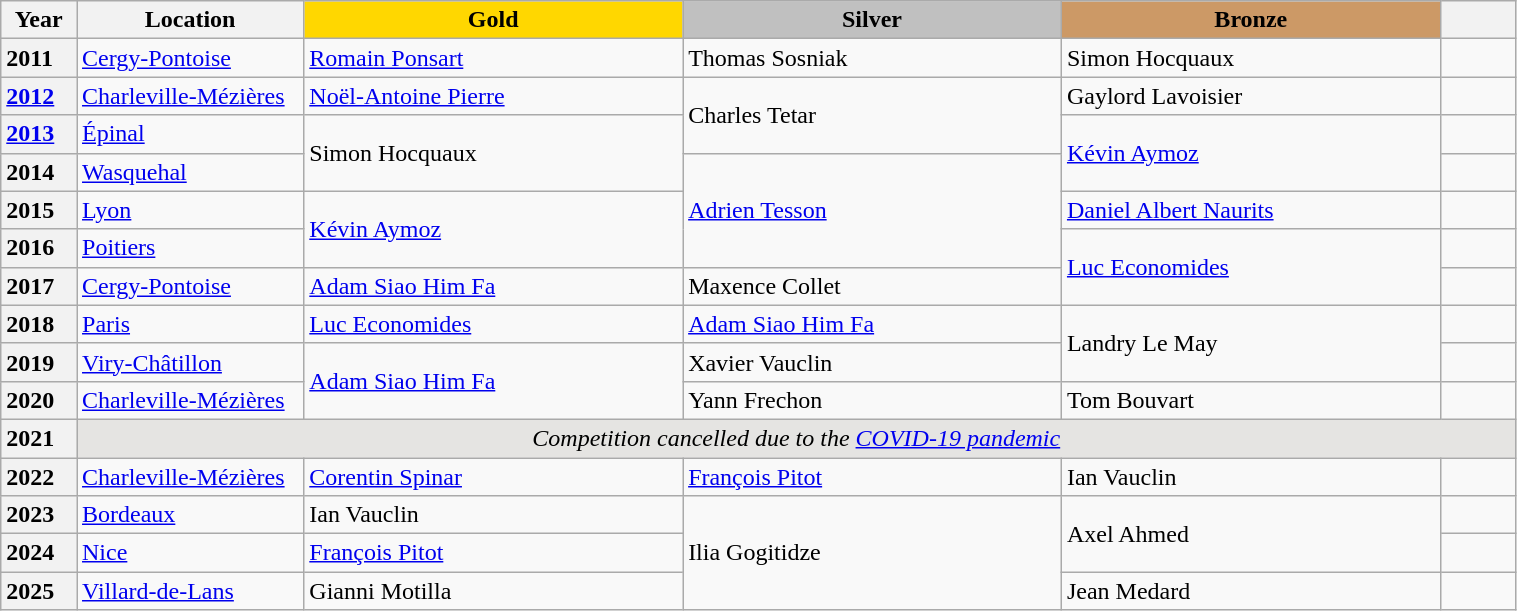<table class="wikitable unsortable" style="text-align:left; width:80%">
<tr>
<th scope="col" style="text-align:center; width:5%">Year</th>
<th scope="col" style="text-align:center; width:15%">Location</th>
<td scope="col" style="text-align:center; width:25%; background:gold"><strong>Gold</strong></td>
<td scope="col" style="text-align:center; width:25%; background:silver"><strong>Silver</strong></td>
<td scope="col" style="text-align:center; width:25%; background:#c96"><strong>Bronze</strong></td>
<th scope="col" style="text-align:center; width:5%"></th>
</tr>
<tr>
<th scope="row" style="text-align:left">2011</th>
<td><a href='#'>Cergy-Pontoise</a></td>
<td><a href='#'>Romain Ponsart</a></td>
<td>Thomas Sosniak</td>
<td>Simon Hocquaux</td>
<td></td>
</tr>
<tr>
<th scope="row" style="text-align:left"><a href='#'>2012</a></th>
<td><a href='#'>Charleville-Mézières</a></td>
<td><a href='#'>Noël-Antoine Pierre</a></td>
<td rowspan="2">Charles Tetar</td>
<td>Gaylord Lavoisier</td>
<td></td>
</tr>
<tr>
<th scope="row" style="text-align:left"><a href='#'>2013</a></th>
<td><a href='#'>Épinal</a></td>
<td rowspan="2">Simon Hocquaux</td>
<td rowspan="2"><a href='#'>Kévin Aymoz</a></td>
<td></td>
</tr>
<tr>
<th scope="row" style="text-align:left">2014</th>
<td><a href='#'>Wasquehal</a></td>
<td rowspan="3"><a href='#'>Adrien Tesson</a></td>
<td></td>
</tr>
<tr>
<th scope="row" style="text-align:left">2015</th>
<td><a href='#'>Lyon</a></td>
<td rowspan="2"><a href='#'>Kévin Aymoz</a></td>
<td><a href='#'>Daniel Albert Naurits</a></td>
<td></td>
</tr>
<tr>
<th scope="row" style="text-align:left">2016</th>
<td><a href='#'>Poitiers</a></td>
<td rowspan="2"><a href='#'>Luc Economides</a></td>
<td></td>
</tr>
<tr>
<th scope="row" style="text-align:left">2017</th>
<td><a href='#'>Cergy-Pontoise</a></td>
<td><a href='#'>Adam Siao Him Fa</a></td>
<td>Maxence Collet</td>
<td></td>
</tr>
<tr>
<th scope="row" style="text-align:left">2018</th>
<td><a href='#'>Paris</a></td>
<td><a href='#'>Luc Economides</a></td>
<td><a href='#'>Adam Siao Him Fa</a></td>
<td rowspan="2">Landry Le May</td>
<td></td>
</tr>
<tr>
<th scope="row" style="text-align:left">2019</th>
<td><a href='#'>Viry-Châtillon</a></td>
<td rowspan="2"><a href='#'>Adam Siao Him Fa</a></td>
<td>Xavier Vauclin</td>
<td></td>
</tr>
<tr>
<th scope="row" style="text-align:left">2020</th>
<td><a href='#'>Charleville-Mézières</a></td>
<td>Yann Frechon</td>
<td>Tom Bouvart</td>
<td></td>
</tr>
<tr>
<th scope="row" style="text-align:left">2021</th>
<td colspan="5" bgcolor="e5e4e2" align="center"><em>Competition cancelled due to the <a href='#'>COVID-19 pandemic</a></em></td>
</tr>
<tr>
<th scope="row" style="text-align:left">2022</th>
<td><a href='#'>Charleville-Mézières</a></td>
<td><a href='#'>Corentin Spinar</a></td>
<td><a href='#'>François Pitot</a></td>
<td>Ian Vauclin</td>
<td></td>
</tr>
<tr>
<th scope="row" style="text-align:left">2023</th>
<td><a href='#'>Bordeaux</a></td>
<td>Ian Vauclin</td>
<td rowspan="3">Ilia Gogitidze</td>
<td rowspan="2">Axel Ahmed</td>
<td></td>
</tr>
<tr>
<th scope="row" style="text-align:left">2024</th>
<td><a href='#'>Nice</a></td>
<td><a href='#'>François Pitot</a></td>
<td></td>
</tr>
<tr>
<th scope="row" style="text-align:left">2025</th>
<td><a href='#'>Villard-de-Lans</a></td>
<td>Gianni Motilla</td>
<td>Jean Medard</td>
<td></td>
</tr>
</table>
